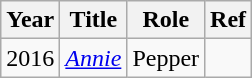<table class="wikitable sortable">
<tr>
<th>Year</th>
<th>Title</th>
<th>Role</th>
<th>Ref</th>
</tr>
<tr>
<td>2016</td>
<td><em><a href='#'>Annie</a></em></td>
<td>Pepper</td>
<td></td>
</tr>
</table>
